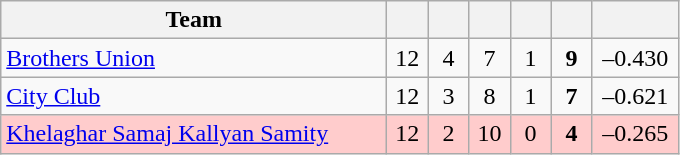<table class="wikitable" style="text-align:center">
<tr>
<th style="width:250px">Team</th>
<th width="20"></th>
<th width="20"></th>
<th width="20"></th>
<th width="20"></th>
<th width="20"></th>
<th width="50"></th>
</tr>
<tr>
<td style="text-align:left;"><a href='#'>Brothers Union</a></td>
<td>12</td>
<td>4</td>
<td>7</td>
<td>1</td>
<td><strong>9</strong></td>
<td>–0.430</td>
</tr>
<tr>
<td style="text-align:left;"><a href='#'>City Club</a></td>
<td>12</td>
<td>3</td>
<td>8</td>
<td>1</td>
<td><strong>7</strong></td>
<td>–0.621</td>
</tr>
<tr style="background:#ffcccc">
<td style="text-align:left;"><a href='#'>Khelaghar Samaj Kallyan Samity</a></td>
<td>12</td>
<td>2</td>
<td>10</td>
<td>0</td>
<td><strong>4</strong></td>
<td>–0.265</td>
</tr>
</table>
